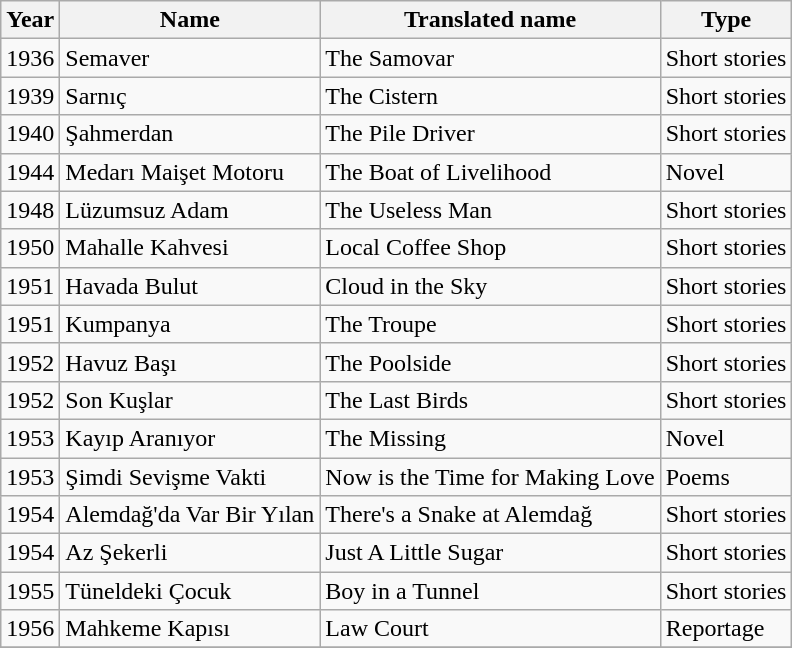<table class="wikitable">
<tr>
<th>Year</th>
<th>Name</th>
<th>Translated name</th>
<th>Type</th>
</tr>
<tr>
<td>1936</td>
<td>Semaver</td>
<td>The Samovar</td>
<td>Short stories</td>
</tr>
<tr>
<td>1939</td>
<td>Sarnıç</td>
<td>The Cistern</td>
<td>Short stories</td>
</tr>
<tr>
<td>1940</td>
<td>Şahmerdan</td>
<td>The Pile Driver</td>
<td>Short stories</td>
</tr>
<tr>
<td>1944</td>
<td>Medarı Maişet Motoru</td>
<td>The Boat of  Livelihood</td>
<td>Novel</td>
</tr>
<tr>
<td>1948</td>
<td>Lüzumsuz Adam</td>
<td>The Useless Man</td>
<td>Short stories</td>
</tr>
<tr>
<td>1950</td>
<td>Mahalle Kahvesi</td>
<td>Local Coffee Shop</td>
<td>Short stories</td>
</tr>
<tr>
<td>1951</td>
<td>Havada Bulut</td>
<td>Cloud in the Sky</td>
<td>Short stories</td>
</tr>
<tr>
<td>1951</td>
<td>Kumpanya</td>
<td>The Troupe</td>
<td>Short stories</td>
</tr>
<tr>
<td>1952</td>
<td>Havuz Başı</td>
<td>The Poolside</td>
<td>Short stories</td>
</tr>
<tr>
<td>1952</td>
<td>Son Kuşlar</td>
<td>The Last Birds</td>
<td>Short stories</td>
</tr>
<tr>
<td>1953</td>
<td>Kayıp Aranıyor</td>
<td>The Missing</td>
<td>Novel</td>
</tr>
<tr>
<td>1953</td>
<td>Şimdi Sevişme Vakti</td>
<td>Now is the Time for Making Love</td>
<td>Poems</td>
</tr>
<tr>
<td>1954</td>
<td>Alemdağ'da Var Bir Yılan</td>
<td>There's a Snake at Alemdağ</td>
<td>Short stories</td>
</tr>
<tr>
<td>1954</td>
<td>Az Şekerli</td>
<td>Just A Little Sugar</td>
<td>Short stories</td>
</tr>
<tr>
<td>1955</td>
<td>Tüneldeki Çocuk</td>
<td>Boy in a Tunnel</td>
<td>Short stories</td>
</tr>
<tr>
<td>1956</td>
<td>Mahkeme Kapısı</td>
<td>Law Court</td>
<td>Reportage</td>
</tr>
<tr>
</tr>
</table>
